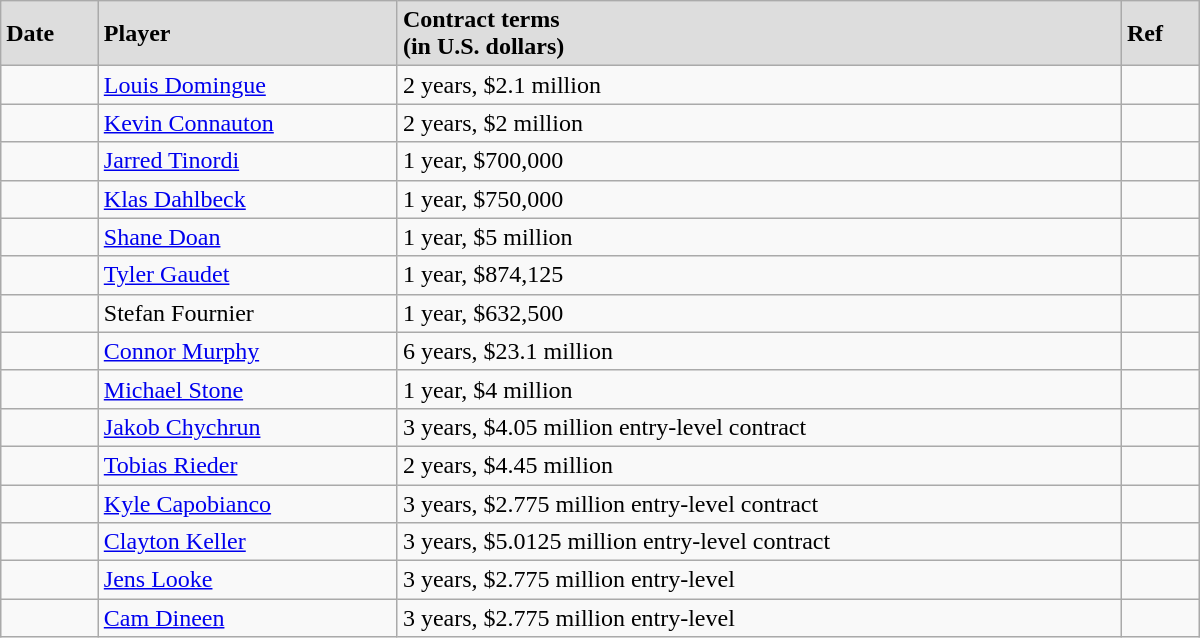<table class="wikitable" style="border-collapse: collapse; width: 50em; padding: 3;">
<tr style="background:#ddd;">
<td><strong>Date</strong></td>
<td><strong>Player</strong></td>
<td><strong>Contract terms</strong><br><strong>(in U.S. dollars)</strong></td>
<td><strong>Ref</strong></td>
</tr>
<tr>
<td></td>
<td><a href='#'>Louis Domingue</a></td>
<td>2 years, $2.1 million</td>
<td></td>
</tr>
<tr>
<td></td>
<td><a href='#'>Kevin Connauton</a></td>
<td>2 years, $2 million</td>
<td></td>
</tr>
<tr>
<td></td>
<td><a href='#'>Jarred Tinordi</a></td>
<td>1 year, $700,000</td>
<td></td>
</tr>
<tr>
<td></td>
<td><a href='#'>Klas Dahlbeck</a></td>
<td>1 year, $750,000</td>
<td></td>
</tr>
<tr>
<td></td>
<td><a href='#'>Shane Doan</a></td>
<td>1 year, $5 million</td>
<td></td>
</tr>
<tr>
<td></td>
<td><a href='#'>Tyler Gaudet</a></td>
<td>1 year, $874,125</td>
<td></td>
</tr>
<tr>
<td></td>
<td>Stefan Fournier</td>
<td>1 year, $632,500</td>
<td></td>
</tr>
<tr>
<td></td>
<td><a href='#'>Connor Murphy</a></td>
<td>6 years, $23.1 million</td>
<td></td>
</tr>
<tr>
<td></td>
<td><a href='#'>Michael Stone</a></td>
<td>1 year, $4 million</td>
<td></td>
</tr>
<tr>
<td></td>
<td><a href='#'>Jakob Chychrun</a></td>
<td>3 years, $4.05 million entry-level contract</td>
<td></td>
</tr>
<tr>
<td></td>
<td><a href='#'>Tobias Rieder</a></td>
<td>2 years, $4.45 million</td>
<td></td>
</tr>
<tr>
<td></td>
<td><a href='#'>Kyle Capobianco</a></td>
<td>3 years, $2.775 million entry-level contract</td>
<td></td>
</tr>
<tr>
<td></td>
<td><a href='#'>Clayton Keller</a></td>
<td>3 years, $5.0125 million entry-level contract</td>
<td></td>
</tr>
<tr>
<td></td>
<td><a href='#'>Jens Looke</a></td>
<td>3 years, $2.775 million entry-level</td>
<td></td>
</tr>
<tr>
<td></td>
<td><a href='#'>Cam Dineen</a></td>
<td>3 years, $2.775 million entry-level</td>
<td></td>
</tr>
</table>
